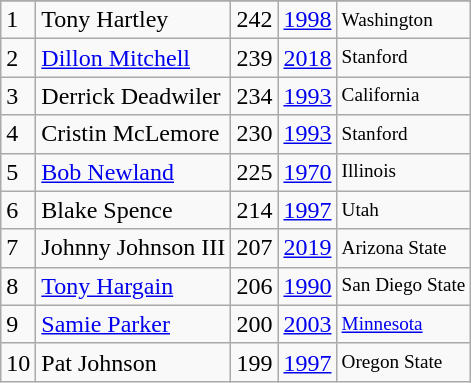<table class="wikitable">
<tr>
</tr>
<tr>
<td>1</td>
<td>Tony Hartley</td>
<td>242</td>
<td><a href='#'>1998</a></td>
<td style="font-size:80%;">Washington</td>
</tr>
<tr>
<td>2</td>
<td><a href='#'>Dillon Mitchell</a></td>
<td>239</td>
<td><a href='#'>2018</a></td>
<td style="font-size:80%;">Stanford</td>
</tr>
<tr>
<td>3</td>
<td>Derrick Deadwiler</td>
<td>234</td>
<td><a href='#'>1993</a></td>
<td style="font-size:80%;">California</td>
</tr>
<tr>
<td>4</td>
<td>Cristin McLemore</td>
<td>230</td>
<td><a href='#'>1993</a></td>
<td style="font-size:80%;">Stanford</td>
</tr>
<tr>
<td>5</td>
<td><a href='#'>Bob Newland</a></td>
<td>225</td>
<td><a href='#'>1970</a></td>
<td style="font-size:80%;">Illinois</td>
</tr>
<tr>
<td>6</td>
<td>Blake Spence</td>
<td>214</td>
<td><a href='#'>1997</a></td>
<td style="font-size:80%;">Utah</td>
</tr>
<tr>
<td>7</td>
<td>Johnny Johnson III</td>
<td>207</td>
<td><a href='#'>2019</a></td>
<td style="font-size:80%;">Arizona State</td>
</tr>
<tr>
<td>8</td>
<td><a href='#'>Tony Hargain</a></td>
<td>206</td>
<td><a href='#'>1990</a></td>
<td style="font-size:80%;">San Diego State</td>
</tr>
<tr>
<td>9</td>
<td><a href='#'>Samie Parker</a></td>
<td>200</td>
<td><a href='#'>2003</a></td>
<td style="font-size:80%;"><a href='#'>Minnesota</a></td>
</tr>
<tr>
<td>10</td>
<td>Pat Johnson</td>
<td>199</td>
<td><a href='#'>1997</a></td>
<td style="font-size:80%;">Oregon State</td>
</tr>
</table>
